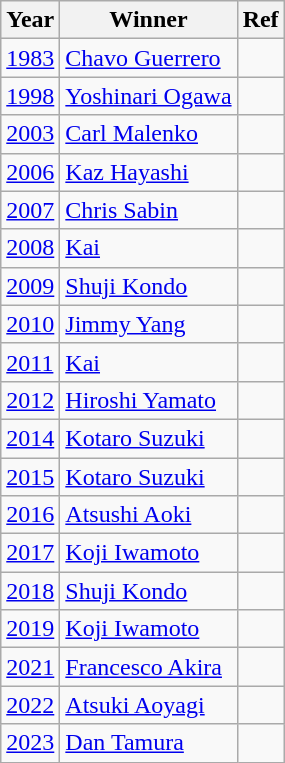<table class="wikitable">
<tr>
<th>Year</th>
<th>Winner</th>
<th>Ref</th>
</tr>
<tr>
<td><a href='#'>1983</a></td>
<td><a href='#'>Chavo Guerrero</a></td>
<td></td>
</tr>
<tr>
<td><a href='#'>1998</a></td>
<td><a href='#'>Yoshinari Ogawa</a></td>
<td></td>
</tr>
<tr>
<td><a href='#'>2003</a></td>
<td><a href='#'>Carl Malenko</a></td>
<td></td>
</tr>
<tr>
<td><a href='#'>2006</a></td>
<td><a href='#'>Kaz Hayashi</a></td>
<td></td>
</tr>
<tr>
<td><a href='#'>2007</a></td>
<td><a href='#'>Chris Sabin</a></td>
<td></td>
</tr>
<tr>
<td><a href='#'>2008</a></td>
<td><a href='#'>Kai</a></td>
<td></td>
</tr>
<tr>
<td><a href='#'>2009</a></td>
<td><a href='#'>Shuji Kondo</a></td>
<td></td>
</tr>
<tr>
<td><a href='#'>2010</a></td>
<td><a href='#'>Jimmy Yang</a></td>
<td></td>
</tr>
<tr>
<td><a href='#'>2011</a></td>
<td><a href='#'>Kai</a> </td>
<td></td>
</tr>
<tr>
<td><a href='#'>2012</a></td>
<td><a href='#'>Hiroshi Yamato</a></td>
<td></td>
</tr>
<tr>
<td><a href='#'>2014</a></td>
<td><a href='#'>Kotaro Suzuki</a></td>
<td></td>
</tr>
<tr>
<td><a href='#'>2015</a></td>
<td><a href='#'>Kotaro Suzuki</a> </td>
<td></td>
</tr>
<tr>
<td><a href='#'>2016</a></td>
<td><a href='#'>Atsushi Aoki</a></td>
<td></td>
</tr>
<tr>
<td><a href='#'>2017</a></td>
<td><a href='#'>Koji Iwamoto</a></td>
<td></td>
</tr>
<tr>
<td><a href='#'>2018</a></td>
<td><a href='#'>Shuji Kondo</a> </td>
<td></td>
</tr>
<tr>
<td><a href='#'>2019</a></td>
<td><a href='#'>Koji Iwamoto</a> </td>
<td></td>
</tr>
<tr>
<td><a href='#'>2021</a></td>
<td><a href='#'>Francesco Akira</a></td>
<td></td>
</tr>
<tr>
<td><a href='#'>2022</a></td>
<td><a href='#'>Atsuki Aoyagi</a></td>
<td></td>
</tr>
<tr>
<td><a href='#'>2023</a></td>
<td><a href='#'>Dan Tamura</a></td>
<td></td>
</tr>
</table>
